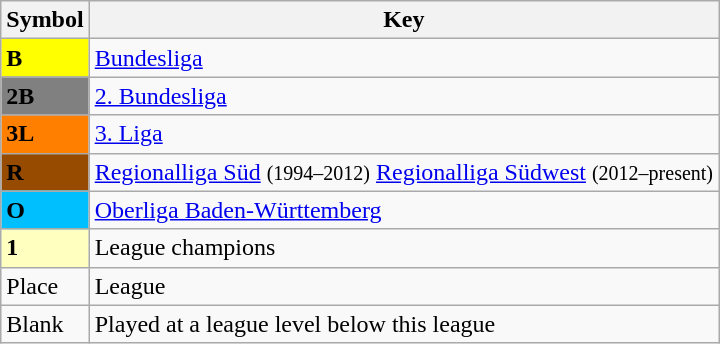<table class="wikitable" align="center">
<tr>
<th>Symbol</th>
<th>Key</th>
</tr>
<tr>
<td style="background:#FFFF00"><strong>B</strong></td>
<td><a href='#'>Bundesliga</a></td>
</tr>
<tr>
<td style="background:#808080"><strong>2B</strong></td>
<td><a href='#'>2. Bundesliga</a></td>
</tr>
<tr>
<td style="background:#FF7F00"><strong>3L</strong></td>
<td><a href='#'>3. Liga</a></td>
</tr>
<tr>
<td style="background:#964B00"><strong>R</strong></td>
<td><a href='#'>Regionalliga Süd</a> <small>(1994–2012)</small>  <a href='#'>Regionalliga Südwest</a> <small>(2012–present)</small></td>
</tr>
<tr>
<td style="background:#00BFFF"><strong>O</strong></td>
<td><a href='#'>Oberliga Baden-Württemberg</a></td>
</tr>
<tr>
<td style="background:#ffffbf"><strong>1</strong></td>
<td>League champions</td>
</tr>
<tr>
<td>Place</td>
<td>League</td>
</tr>
<tr>
<td>Blank</td>
<td>Played at a league level below this league</td>
</tr>
</table>
